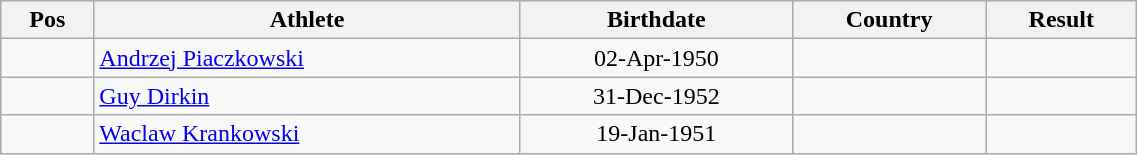<table class="wikitable"  style="text-align:center; width:60%;">
<tr>
<th>Pos</th>
<th>Athlete</th>
<th>Birthdate</th>
<th>Country</th>
<th>Result</th>
</tr>
<tr>
<td align=center></td>
<td align=left><a href='#'>Andrzej Piaczkowski</a></td>
<td>02-Apr-1950</td>
<td align=left></td>
<td></td>
</tr>
<tr>
<td align=center></td>
<td align=left><a href='#'>Guy Dirkin</a></td>
<td>31-Dec-1952</td>
<td align=left></td>
<td></td>
</tr>
<tr>
<td align=center></td>
<td align=left><a href='#'>Waclaw Krankowski</a></td>
<td>19-Jan-1951</td>
<td align=left></td>
<td></td>
</tr>
</table>
